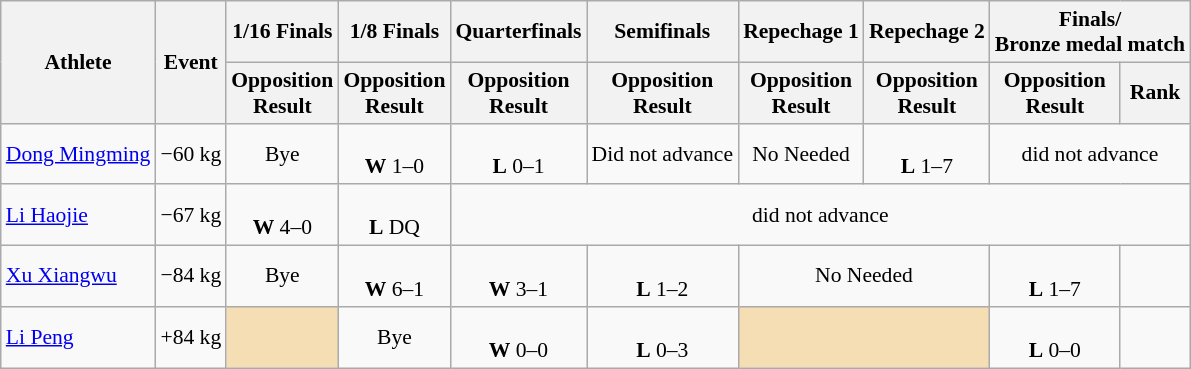<table class=wikitable style="font-size:90%">
<tr>
<th rowspan=2>Athlete</th>
<th rowspan=2>Event</th>
<th>1/16 Finals</th>
<th>1/8 Finals</th>
<th>Quarterfinals</th>
<th>Semifinals</th>
<th>Repechage 1</th>
<th>Repechage 2</th>
<th colspan=2>Finals/<br>Bronze medal match</th>
</tr>
<tr>
<th>Opposition<br>Result</th>
<th>Opposition<br>Result</th>
<th>Opposition<br>Result</th>
<th>Opposition<br>Result</th>
<th>Opposition<br>Result</th>
<th>Opposition<br>Result</th>
<th>Opposition<br>Result</th>
<th>Rank</th>
</tr>
<tr>
<td><a href='#'>Dong Mingming</a></td>
<td>−60 kg</td>
<td align=center>Bye</td>
<td align=center><br><strong>W</strong> 1–0</td>
<td align=center><br><strong>L</strong> 0–1</td>
<td align=center>Did not advance</td>
<td align=center>No Needed</td>
<td align=center><br><strong>L</strong> 1–7</td>
<td style="text-align:center;" colspan="2">did not advance</td>
</tr>
<tr>
<td><a href='#'>Li Haojie</a></td>
<td>−67 kg</td>
<td align=center><br><strong>W</strong> 4–0</td>
<td align=center><br><strong>L</strong> DQ</td>
<td style="text-align:center;" colspan="6">did not advance</td>
</tr>
<tr>
<td><a href='#'>Xu Xiangwu</a></td>
<td>−84 kg</td>
<td align=center>Bye</td>
<td align=center><br><strong>W</strong> 6–1</td>
<td align=center><br><strong>W</strong> 3–1</td>
<td align=center><br><strong>L</strong> 1–2</td>
<td style="text-align:center;" colspan="2">No Needed</td>
<td align=center><br><strong>L</strong> 1–7</td>
<td align=center></td>
</tr>
<tr>
<td><a href='#'>Li Peng</a></td>
<td>+84 kg</td>
<td style="background:wheat;"></td>
<td align=center>Bye</td>
<td align=center><br><strong>W</strong> 0–0</td>
<td align=center><br><strong>L</strong> 0–3</td>
<td style="background:wheat;" colspan="2"></td>
<td align=center><br><strong>L</strong> 0–0</td>
<td align=center></td>
</tr>
</table>
